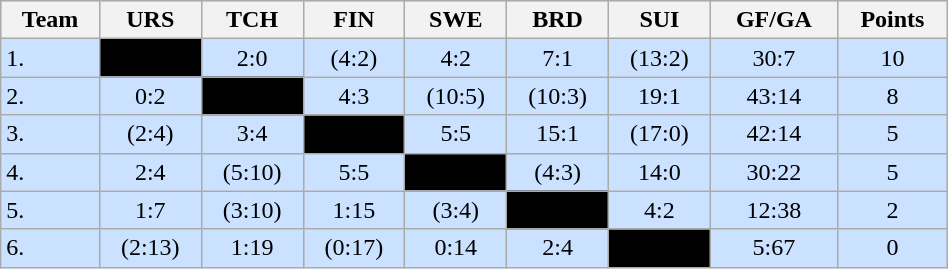<table class="wikitable" bgcolor="#EFEFFF" width="50%">
<tr bgcolor="#BCD2EE">
<th>Team</th>
<th>URS</th>
<th>TCH</th>
<th>FIN</th>
<th>SWE</th>
<th>BRD</th>
<th>SUI</th>
<th>GF/GA</th>
<th>Points</th>
</tr>
<tr bgcolor="#CAE1FF" align="center">
<td align="left">1. </td>
<td style="background:#000000;"></td>
<td>2:0</td>
<td>(4:2)</td>
<td>4:2</td>
<td>7:1</td>
<td>(13:2)</td>
<td>30:7</td>
<td>10</td>
</tr>
<tr bgcolor="#CAE1FF" align="center">
<td align="left">2. </td>
<td>0:2</td>
<td style="background:#000000;"></td>
<td>4:3</td>
<td>(10:5)</td>
<td>(10:3)</td>
<td>19:1</td>
<td>43:14</td>
<td>8</td>
</tr>
<tr bgcolor="#CAE1FF" align="center">
<td align="left">3. </td>
<td>(2:4)</td>
<td>3:4</td>
<td style="background:#000000;"></td>
<td>5:5</td>
<td>15:1</td>
<td>(17:0)</td>
<td>42:14</td>
<td>5</td>
</tr>
<tr bgcolor="#CAE1FF" align="center">
<td align="left">4. </td>
<td>2:4</td>
<td>(5:10)</td>
<td>5:5</td>
<td style="background:#000000;"></td>
<td>(4:3)</td>
<td>14:0</td>
<td>30:22</td>
<td>5</td>
</tr>
<tr bgcolor="#CAE1FF" align="center">
<td align="left">5. </td>
<td>1:7</td>
<td>(3:10)</td>
<td>1:15</td>
<td>(3:4)</td>
<td style="background:#000000;"></td>
<td>4:2</td>
<td>12:38</td>
<td>2</td>
</tr>
<tr bgcolor="#CAE1FF" align="center">
<td align="left">6. </td>
<td>(2:13)</td>
<td>1:19</td>
<td>(0:17)</td>
<td>0:14</td>
<td>2:4</td>
<td style="background:#000000;"></td>
<td>5:67</td>
<td>0</td>
</tr>
</table>
